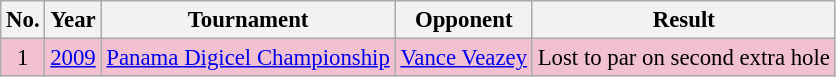<table class="wikitable" style="font-size:95%;">
<tr>
<th>No.</th>
<th>Year</th>
<th>Tournament</th>
<th>Opponent</th>
<th>Result</th>
</tr>
<tr style="background:#F2C1D1;">
<td align=center>1</td>
<td><a href='#'>2009</a></td>
<td><a href='#'>Panama Digicel Championship</a></td>
<td> <a href='#'>Vance Veazey</a></td>
<td>Lost to par on second extra hole</td>
</tr>
</table>
